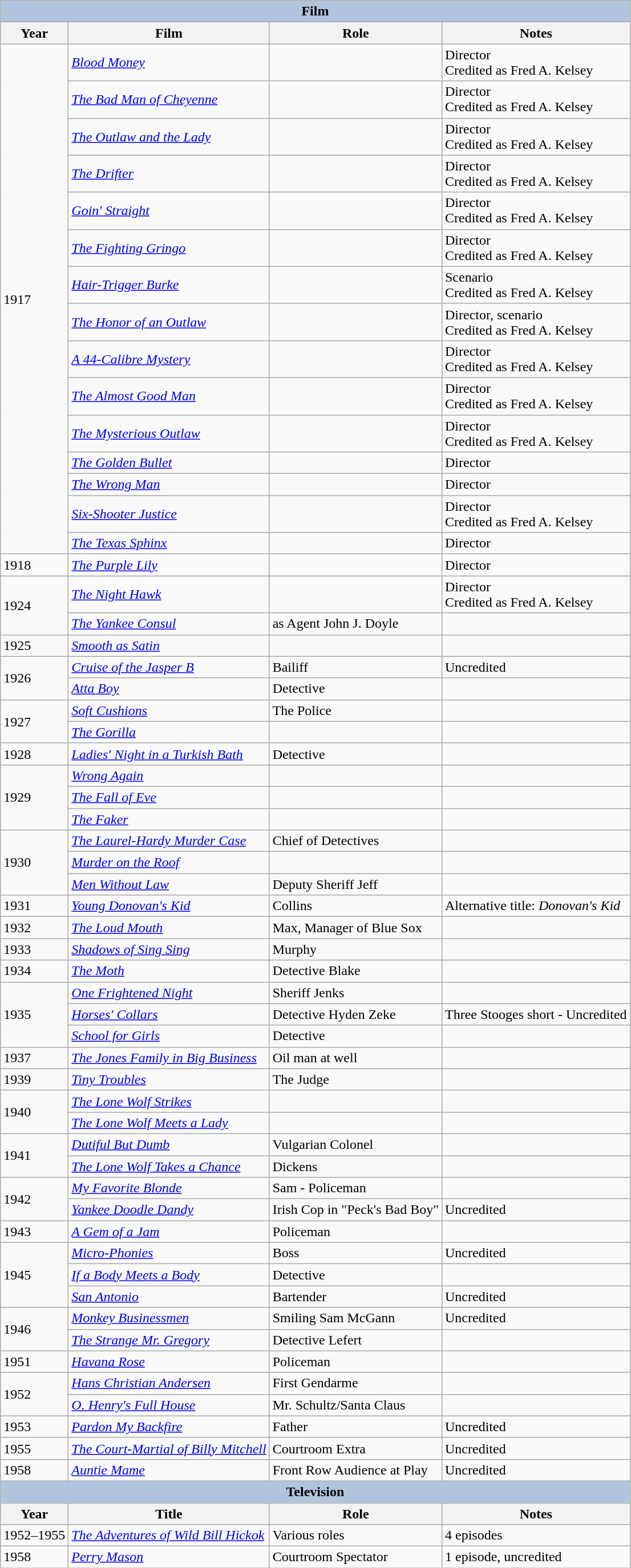<table class="wikitable">
<tr>
<th colspan="4" style="background: LightSteelBlue;">Film</th>
</tr>
<tr>
<th>Year</th>
<th>Film</th>
<th>Role</th>
<th>Notes</th>
</tr>
<tr>
<td rowspan=15>1917</td>
<td><em><a href='#'>Blood Money</a></em></td>
<td></td>
<td>Director<br>Credited as Fred A. Kelsey</td>
</tr>
<tr>
<td><em><a href='#'>The Bad Man of Cheyenne</a></em></td>
<td></td>
<td>Director<br>Credited as Fred A. Kelsey</td>
</tr>
<tr>
<td><em><a href='#'>The Outlaw and the Lady</a></em></td>
<td></td>
<td>Director<br>Credited as Fred A. Kelsey</td>
</tr>
<tr>
<td><em><a href='#'>The Drifter</a></em></td>
<td></td>
<td>Director<br>Credited as Fred A. Kelsey</td>
</tr>
<tr>
<td><em><a href='#'>Goin' Straight</a></em></td>
<td></td>
<td>Director<br>Credited as Fred A. Kelsey</td>
</tr>
<tr>
<td><em><a href='#'>The Fighting Gringo</a></em></td>
<td></td>
<td>Director<br>Credited as Fred A. Kelsey</td>
</tr>
<tr>
<td><em><a href='#'>Hair-Trigger Burke</a></em></td>
<td></td>
<td>Scenario<br>Credited as Fred A. Kelsey</td>
</tr>
<tr>
<td><em><a href='#'>The Honor of an Outlaw</a></em></td>
<td></td>
<td>Director, scenario<br>Credited as Fred A. Kelsey</td>
</tr>
<tr>
<td><em><a href='#'>A 44-Calibre Mystery</a></em></td>
<td></td>
<td>Director<br>Credited as Fred A. Kelsey</td>
</tr>
<tr>
<td><em><a href='#'>The Almost Good Man</a></em></td>
<td></td>
<td>Director<br>Credited as Fred A. Kelsey</td>
</tr>
<tr>
<td><em><a href='#'>The Mysterious Outlaw</a></em></td>
<td></td>
<td>Director<br>Credited as Fred A. Kelsey</td>
</tr>
<tr>
<td><em><a href='#'>The Golden Bullet</a></em></td>
<td></td>
<td>Director</td>
</tr>
<tr>
<td><em><a href='#'>The Wrong Man</a></em></td>
<td></td>
<td>Director</td>
</tr>
<tr>
<td><em><a href='#'>Six-Shooter Justice</a></em></td>
<td></td>
<td>Director<br>Credited as Fred A. Kelsey</td>
</tr>
<tr>
<td><em><a href='#'>The Texas Sphinx</a></em></td>
<td></td>
<td>Director</td>
</tr>
<tr>
<td>1918</td>
<td><em><a href='#'>The Purple Lily</a></em></td>
<td></td>
<td>Director</td>
</tr>
<tr>
<td Rowspan=2>1924</td>
<td><em><a href='#'>The Night Hawk</a></em></td>
<td></td>
<td>Director<br>Credited as Fred A. Kelsey</td>
</tr>
<tr>
<td><em><a href='#'>The Yankee Consul</a></em></td>
<td>as Agent John J. Doyle</td>
<td></td>
</tr>
<tr>
<td>1925</td>
<td><em><a href='#'>Smooth as Satin</a></em></td>
<td></td>
<td></td>
</tr>
<tr>
<td rowspan=2>1926</td>
<td><em><a href='#'>Cruise of the Jasper B</a></em></td>
<td>Bailiff</td>
<td>Uncredited</td>
</tr>
<tr>
<td><em><a href='#'>Atta Boy</a></em></td>
<td>Detective</td>
<td></td>
</tr>
<tr>
<td rowspan=2>1927</td>
<td><em><a href='#'>Soft Cushions</a></em></td>
<td>The Police</td>
<td></td>
</tr>
<tr>
<td><em><a href='#'>The Gorilla</a></em></td>
<td></td>
<td></td>
</tr>
<tr>
<td>1928</td>
<td><em><a href='#'>Ladies' Night in a Turkish Bath</a></em></td>
<td>Detective</td>
<td></td>
</tr>
<tr>
<td rowspan=3>1929</td>
<td><em><a href='#'>Wrong Again</a></em></td>
<td></td>
<td></td>
</tr>
<tr>
<td><em><a href='#'>The Fall of Eve</a></em></td>
<td></td>
<td></td>
</tr>
<tr>
<td><em><a href='#'>The Faker</a></em></td>
<td></td>
<td></td>
</tr>
<tr>
<td rowspan=3>1930</td>
<td><em><a href='#'>The Laurel-Hardy Murder Case</a></em></td>
<td>Chief of Detectives</td>
<td></td>
</tr>
<tr>
<td><em><a href='#'>Murder on the Roof</a></em></td>
<td></td>
<td></td>
</tr>
<tr>
<td><em><a href='#'>Men Without Law</a></em></td>
<td>Deputy Sheriff Jeff</td>
<td></td>
</tr>
<tr>
<td>1931</td>
<td><em><a href='#'>Young Donovan's Kid</a></em></td>
<td>Collins</td>
<td>Alternative title: <em>Donovan's Kid</em></td>
</tr>
<tr>
<td>1932</td>
<td><em><a href='#'>The Loud Mouth</a></em></td>
<td>Max, Manager of Blue Sox</td>
<td></td>
</tr>
<tr>
<td>1933</td>
<td><em><a href='#'>Shadows of Sing Sing</a></em></td>
<td>Murphy</td>
<td></td>
</tr>
<tr>
<td>1934</td>
<td><em><a href='#'>The Moth</a></em></td>
<td>Detective Blake</td>
<td></td>
</tr>
<tr>
<td rowspan=3>1935</td>
<td><em><a href='#'>One Frightened Night</a></em></td>
<td>Sheriff Jenks</td>
<td></td>
</tr>
<tr>
<td><em><a href='#'>Horses' Collars</a></em></td>
<td>Detective Hyden Zeke</td>
<td>Three Stooges short - Uncredited</td>
</tr>
<tr>
<td><em><a href='#'>School for Girls</a></em></td>
<td>Detective</td>
<td></td>
</tr>
<tr>
<td>1937</td>
<td><em><a href='#'>The Jones Family in Big Business</a></em></td>
<td>Oil man at well</td>
<td></td>
</tr>
<tr>
<td>1939</td>
<td><em><a href='#'>Tiny Troubles</a></em></td>
<td>The Judge</td>
<td></td>
</tr>
<tr>
<td rowspan=2>1940</td>
<td><em><a href='#'>The Lone Wolf Strikes</a></em></td>
<td></td>
<td></td>
</tr>
<tr>
<td><em><a href='#'>The Lone Wolf Meets a Lady</a></em></td>
<td></td>
<td></td>
</tr>
<tr>
<td rowspan=2>1941</td>
<td><em><a href='#'>Dutiful But Dumb</a></em></td>
<td>Vulgarian Colonel</td>
<td></td>
</tr>
<tr>
<td><em><a href='#'>The Lone Wolf Takes a Chance</a></em></td>
<td>Dickens</td>
<td></td>
</tr>
<tr>
<td rowspan=2>1942</td>
<td><em><a href='#'>My Favorite Blonde</a></em></td>
<td>Sam - Policeman</td>
<td></td>
</tr>
<tr>
<td><em><a href='#'>Yankee Doodle Dandy</a></em></td>
<td>Irish Cop in "Peck's Bad Boy"</td>
<td>Uncredited</td>
</tr>
<tr>
<td>1943</td>
<td><em><a href='#'>A Gem of a Jam</a></em></td>
<td>Policeman</td>
<td></td>
</tr>
<tr>
<td rowspan=3>1945</td>
<td><em><a href='#'>Micro-Phonies</a></em></td>
<td>Boss</td>
<td>Uncredited</td>
</tr>
<tr>
<td><em><a href='#'>If a Body Meets a Body</a></em></td>
<td>Detective</td>
</tr>
<tr>
<td><em><a href='#'>San Antonio</a></em></td>
<td>Bartender</td>
<td>Uncredited</td>
</tr>
<tr>
<td rowspan=2>1946</td>
<td><em><a href='#'>Monkey Businessmen</a></em></td>
<td>Smiling Sam McGann</td>
<td>Uncredited</td>
</tr>
<tr>
<td><em><a href='#'>The Strange Mr. Gregory</a></em></td>
<td>Detective Lefert</td>
<td></td>
</tr>
<tr>
<td>1951</td>
<td><em><a href='#'>Havana Rose</a></em></td>
<td>Policeman</td>
<td></td>
</tr>
<tr>
<td rowspan=2>1952</td>
<td><em><a href='#'>Hans Christian Andersen</a></em></td>
<td>First Gendarme</td>
<td></td>
</tr>
<tr>
<td><em><a href='#'>O. Henry's Full House</a></em></td>
<td>Mr. Schultz/Santa Claus</td>
<td></td>
</tr>
<tr>
<td>1953</td>
<td><em><a href='#'>Pardon My Backfire</a></em></td>
<td>Father</td>
<td>Uncredited</td>
</tr>
<tr>
<td>1955</td>
<td><em><a href='#'>The Court-Martial of Billy Mitchell</a></em></td>
<td>Courtroom Extra</td>
<td>Uncredited</td>
</tr>
<tr>
<td>1958</td>
<td><em><a href='#'>Auntie Mame</a></em></td>
<td>Front Row Audience at Play</td>
<td>Uncredited</td>
</tr>
<tr>
<th colspan="4" style="background: LightSteelBlue;">Television</th>
</tr>
<tr>
<th>Year</th>
<th>Title</th>
<th>Role</th>
<th>Notes</th>
</tr>
<tr>
<td>1952–1955</td>
<td><em><a href='#'>The Adventures of Wild Bill Hickok</a></em></td>
<td>Various roles</td>
<td>4 episodes</td>
</tr>
<tr>
<td>1958</td>
<td><em><a href='#'>Perry Mason</a></em></td>
<td>Courtroom Spectator</td>
<td>1 episode, uncredited</td>
</tr>
</table>
